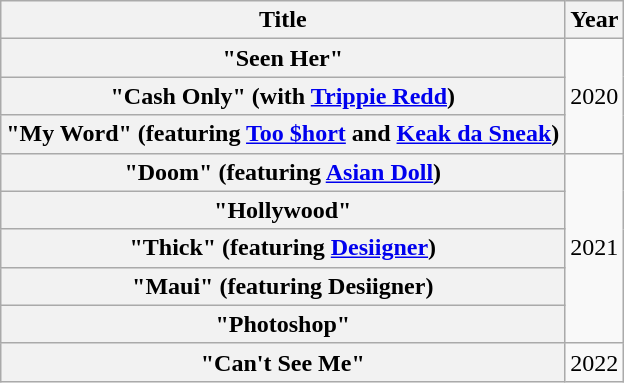<table Class = "wikitable plainrowheaders" Style = "text - align:Center;">
<tr>
<th Scope = "Col">Title</th>
<th Scope = "Col">Year</th>
</tr>
<tr>
<th Scope = "row">"Seen Her"</th>
<td rowspan="3">2020</td>
</tr>
<tr>
<th Scope ="row">"Cash Only" (with <a href='#'>Trippie Redd</a>)</th>
</tr>
<tr>
<th Scope = "row">"My Word" (featuring <a href='#'>Too $hort</a> and <a href='#'>Keak da Sneak</a>)</th>
</tr>
<tr>
<th Scope = "row">"Doom" (featuring <a href='#'>Asian Doll</a>)</th>
<td rowspan="5">2021</td>
</tr>
<tr>
<th Scope = "row">"Hollywood"</th>
</tr>
<tr>
<th Scope = "row">"Thick" (featuring <a href='#'>Desiigner</a>)</th>
</tr>
<tr>
<th Scope = "row">"Maui" (featuring Desiigner)</th>
</tr>
<tr>
<th Scope = "row">"Photoshop"</th>
</tr>
<tr>
<th Scope = "row">"Can't See Me"</th>
<td>2022</td>
</tr>
</table>
